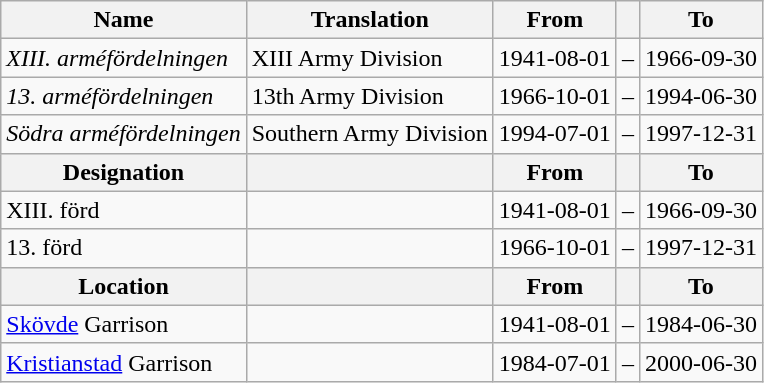<table class="wikitable">
<tr>
<th style="font-weight:bold;">Name</th>
<th style="font-weight:bold;">Translation</th>
<th style="text-align: center; font-weight:bold;">From</th>
<th></th>
<th style="text-align: center; font-weight:bold;">To</th>
</tr>
<tr>
<td style="font-style:italic;">XIII. arméfördelningen</td>
<td>XIII Army Division</td>
<td>1941-08-01</td>
<td>–</td>
<td>1966-09-30</td>
</tr>
<tr>
<td style="font-style:italic;">13. arméfördelningen</td>
<td>13th Army Division</td>
<td>1966-10-01</td>
<td>–</td>
<td>1994-06-30</td>
</tr>
<tr>
<td style="font-style:italic;">Södra arméfördelningen</td>
<td>Southern Army Division</td>
<td>1994-07-01</td>
<td>–</td>
<td>1997-12-31</td>
</tr>
<tr>
<th style="font-weight:bold;">Designation</th>
<th style="font-weight:bold;"></th>
<th style="text-align: center; font-weight:bold;">From</th>
<th></th>
<th style="text-align: center; font-weight:bold;">To</th>
</tr>
<tr>
<td>XIII. förd</td>
<td></td>
<td style="text-align: center;">1941-08-01</td>
<td style="text-align: center;">–</td>
<td style="text-align: center;">1966-09-30</td>
</tr>
<tr>
<td>13. förd</td>
<td></td>
<td style="text-align: center;">1966-10-01</td>
<td style="text-align: center;">–</td>
<td style="text-align: center;">1997-12-31</td>
</tr>
<tr>
<th style="font-weight:bold;">Location</th>
<th style="font-weight:bold;"></th>
<th style="text-align: center; font-weight:bold;">From</th>
<th></th>
<th style="text-align: center; font-weight:bold;">To</th>
</tr>
<tr>
<td><a href='#'>Skövde</a> Garrison</td>
<td></td>
<td style="text-align: center;">1941-08-01</td>
<td style="text-align: center;">–</td>
<td style="text-align: center;">1984-06-30</td>
</tr>
<tr>
<td><a href='#'>Kristianstad</a> Garrison</td>
<td></td>
<td style="text-align: center;">1984-07-01</td>
<td style="text-align: center;">–</td>
<td style="text-align: center;">2000-06-30</td>
</tr>
</table>
